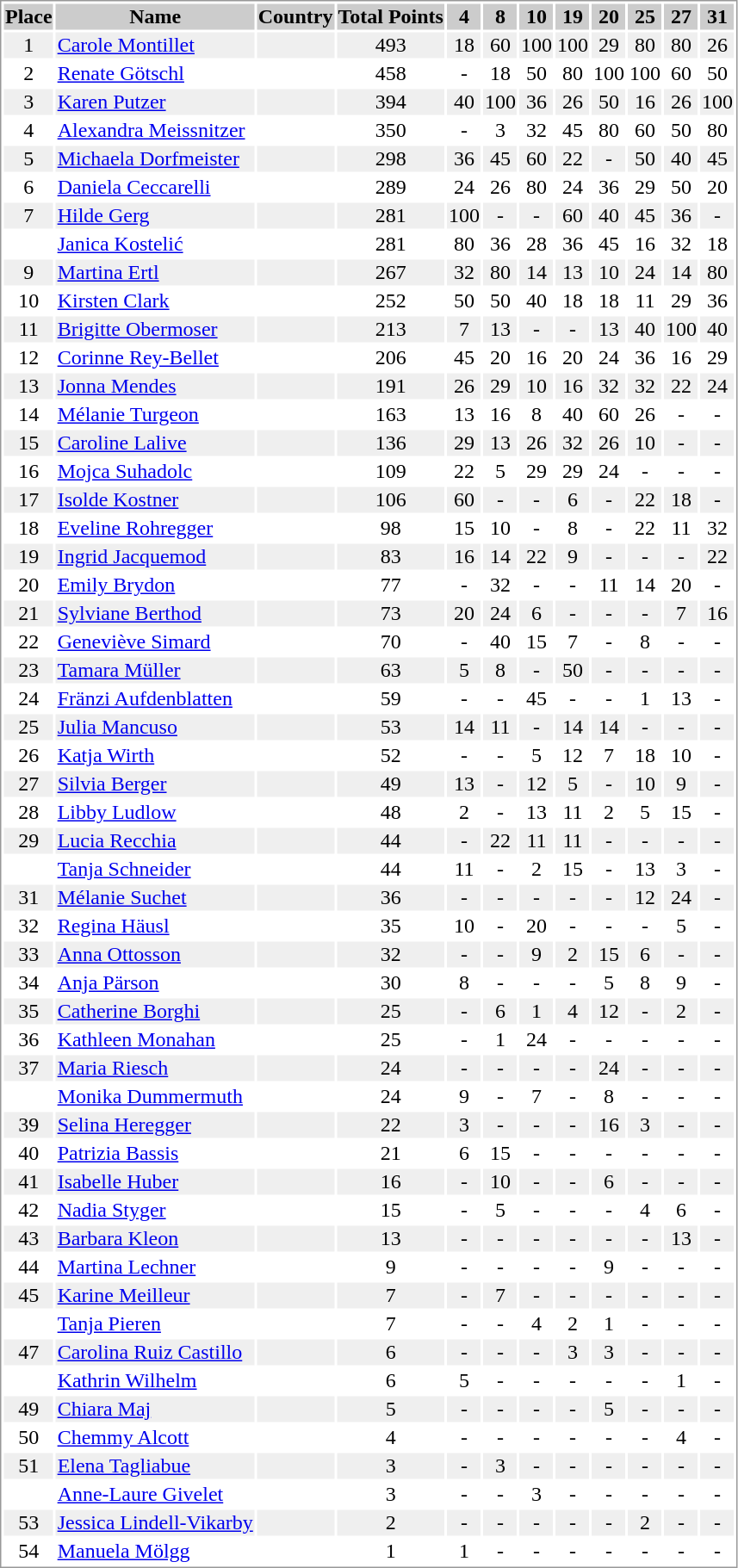<table border="0" style="border: 1px solid #999; background-color:#FFFFFF; text-align:center">
<tr align="center" bgcolor="#CCCCCC">
<th>Place</th>
<th>Name</th>
<th>Country</th>
<th>Total Points</th>
<th>4</th>
<th>8</th>
<th>10</th>
<th>19</th>
<th>20</th>
<th>25</th>
<th>27</th>
<th>31</th>
</tr>
<tr bgcolor="#EFEFEF">
<td>1</td>
<td align="left"><a href='#'>Carole Montillet</a></td>
<td align="left"></td>
<td>493</td>
<td>18</td>
<td>60</td>
<td>100</td>
<td>100</td>
<td>29</td>
<td>80</td>
<td>80</td>
<td>26</td>
</tr>
<tr>
<td>2</td>
<td align="left"><a href='#'>Renate Götschl</a></td>
<td align="left"></td>
<td>458</td>
<td>-</td>
<td>18</td>
<td>50</td>
<td>80</td>
<td>100</td>
<td>100</td>
<td>60</td>
<td>50</td>
</tr>
<tr bgcolor="#EFEFEF">
<td>3</td>
<td align="left"><a href='#'>Karen Putzer</a></td>
<td align="left"></td>
<td>394</td>
<td>40</td>
<td>100</td>
<td>36</td>
<td>26</td>
<td>50</td>
<td>16</td>
<td>26</td>
<td>100</td>
</tr>
<tr>
<td>4</td>
<td align="left"><a href='#'>Alexandra Meissnitzer</a></td>
<td align="left"></td>
<td>350</td>
<td>-</td>
<td>3</td>
<td>32</td>
<td>45</td>
<td>80</td>
<td>60</td>
<td>50</td>
<td>80</td>
</tr>
<tr bgcolor="#EFEFEF">
<td>5</td>
<td align="left"><a href='#'>Michaela Dorfmeister</a></td>
<td align="left"></td>
<td>298</td>
<td>36</td>
<td>45</td>
<td>60</td>
<td>22</td>
<td>-</td>
<td>50</td>
<td>40</td>
<td>45</td>
</tr>
<tr>
<td>6</td>
<td align="left"><a href='#'>Daniela Ceccarelli</a></td>
<td align="left"></td>
<td>289</td>
<td>24</td>
<td>26</td>
<td>80</td>
<td>24</td>
<td>36</td>
<td>29</td>
<td>50</td>
<td>20</td>
</tr>
<tr bgcolor="#EFEFEF">
<td>7</td>
<td align="left"><a href='#'>Hilde Gerg</a></td>
<td align="left"></td>
<td>281</td>
<td>100</td>
<td>-</td>
<td>-</td>
<td>60</td>
<td>40</td>
<td>45</td>
<td>36</td>
<td>-</td>
</tr>
<tr>
<td></td>
<td align="left"><a href='#'>Janica Kostelić</a></td>
<td align="left"></td>
<td>281</td>
<td>80</td>
<td>36</td>
<td>28</td>
<td>36</td>
<td>45</td>
<td>16</td>
<td>32</td>
<td>18</td>
</tr>
<tr bgcolor="#EFEFEF">
<td>9</td>
<td align="left"><a href='#'>Martina Ertl</a></td>
<td align="left"></td>
<td>267</td>
<td>32</td>
<td>80</td>
<td>14</td>
<td>13</td>
<td>10</td>
<td>24</td>
<td>14</td>
<td>80</td>
</tr>
<tr>
<td>10</td>
<td align="left"><a href='#'>Kirsten Clark</a></td>
<td align="left"></td>
<td>252</td>
<td>50</td>
<td>50</td>
<td>40</td>
<td>18</td>
<td>18</td>
<td>11</td>
<td>29</td>
<td>36</td>
</tr>
<tr bgcolor="#EFEFEF">
<td>11</td>
<td align="left"><a href='#'>Brigitte Obermoser</a></td>
<td align="left"></td>
<td>213</td>
<td>7</td>
<td>13</td>
<td>-</td>
<td>-</td>
<td>13</td>
<td>40</td>
<td>100</td>
<td>40</td>
</tr>
<tr>
<td>12</td>
<td align="left"><a href='#'>Corinne Rey-Bellet</a></td>
<td align="left"></td>
<td>206</td>
<td>45</td>
<td>20</td>
<td>16</td>
<td>20</td>
<td>24</td>
<td>36</td>
<td>16</td>
<td>29</td>
</tr>
<tr bgcolor="#EFEFEF">
<td>13</td>
<td align="left"><a href='#'>Jonna Mendes</a></td>
<td align="left"></td>
<td>191</td>
<td>26</td>
<td>29</td>
<td>10</td>
<td>16</td>
<td>32</td>
<td>32</td>
<td>22</td>
<td>24</td>
</tr>
<tr>
<td>14</td>
<td align="left"><a href='#'>Mélanie Turgeon</a></td>
<td align="left"></td>
<td>163</td>
<td>13</td>
<td>16</td>
<td>8</td>
<td>40</td>
<td>60</td>
<td>26</td>
<td>-</td>
<td>-</td>
</tr>
<tr bgcolor="#EFEFEF">
<td>15</td>
<td align="left"><a href='#'>Caroline Lalive</a></td>
<td align="left"></td>
<td>136</td>
<td>29</td>
<td>13</td>
<td>26</td>
<td>32</td>
<td>26</td>
<td>10</td>
<td>-</td>
<td>-</td>
</tr>
<tr>
<td>16</td>
<td align="left"><a href='#'>Mojca Suhadolc</a></td>
<td align="left"></td>
<td>109</td>
<td>22</td>
<td>5</td>
<td>29</td>
<td>29</td>
<td>24</td>
<td>-</td>
<td>-</td>
<td>-</td>
</tr>
<tr bgcolor="#EFEFEF">
<td>17</td>
<td align="left"><a href='#'>Isolde Kostner</a></td>
<td align="left"></td>
<td>106</td>
<td>60</td>
<td>-</td>
<td>-</td>
<td>6</td>
<td>-</td>
<td>22</td>
<td>18</td>
<td>-</td>
</tr>
<tr>
<td>18</td>
<td align="left"><a href='#'>Eveline Rohregger</a></td>
<td align="left"></td>
<td>98</td>
<td>15</td>
<td>10</td>
<td>-</td>
<td>8</td>
<td>-</td>
<td>22</td>
<td>11</td>
<td>32</td>
</tr>
<tr bgcolor="#EFEFEF">
<td>19</td>
<td align="left"><a href='#'>Ingrid Jacquemod</a></td>
<td align="left"></td>
<td>83</td>
<td>16</td>
<td>14</td>
<td>22</td>
<td>9</td>
<td>-</td>
<td>-</td>
<td>-</td>
<td>22</td>
</tr>
<tr>
<td>20</td>
<td align="left"><a href='#'>Emily Brydon</a></td>
<td align="left"></td>
<td>77</td>
<td>-</td>
<td>32</td>
<td>-</td>
<td>-</td>
<td>11</td>
<td>14</td>
<td>20</td>
<td>-</td>
</tr>
<tr bgcolor="#EFEFEF">
<td>21</td>
<td align="left"><a href='#'>Sylviane Berthod</a></td>
<td align="left"></td>
<td>73</td>
<td>20</td>
<td>24</td>
<td>6</td>
<td>-</td>
<td>-</td>
<td>-</td>
<td>7</td>
<td>16</td>
</tr>
<tr>
<td>22</td>
<td align="left"><a href='#'>Geneviève Simard</a></td>
<td align="left"></td>
<td>70</td>
<td>-</td>
<td>40</td>
<td>15</td>
<td>7</td>
<td>-</td>
<td>8</td>
<td>-</td>
<td>-</td>
</tr>
<tr bgcolor="#EFEFEF">
<td>23</td>
<td align="left"><a href='#'>Tamara Müller</a></td>
<td align="left"></td>
<td>63</td>
<td>5</td>
<td>8</td>
<td>-</td>
<td>50</td>
<td>-</td>
<td>-</td>
<td>-</td>
<td>-</td>
</tr>
<tr>
<td>24</td>
<td align="left"><a href='#'>Fränzi Aufdenblatten</a></td>
<td align="left"></td>
<td>59</td>
<td>-</td>
<td>-</td>
<td>45</td>
<td>-</td>
<td>-</td>
<td>1</td>
<td>13</td>
<td>-</td>
</tr>
<tr bgcolor="#EFEFEF">
<td>25</td>
<td align="left"><a href='#'>Julia Mancuso</a></td>
<td align="left"></td>
<td>53</td>
<td>14</td>
<td>11</td>
<td>-</td>
<td>14</td>
<td>14</td>
<td>-</td>
<td>-</td>
<td>-</td>
</tr>
<tr>
<td>26</td>
<td align="left"><a href='#'>Katja Wirth</a></td>
<td align="left"></td>
<td>52</td>
<td>-</td>
<td>-</td>
<td>5</td>
<td>12</td>
<td>7</td>
<td>18</td>
<td>10</td>
<td>-</td>
</tr>
<tr bgcolor="#EFEFEF">
<td>27</td>
<td align="left"><a href='#'>Silvia Berger</a></td>
<td align="left"></td>
<td>49</td>
<td>13</td>
<td>-</td>
<td>12</td>
<td>5</td>
<td>-</td>
<td>10</td>
<td>9</td>
<td>-</td>
</tr>
<tr>
<td>28</td>
<td align="left"><a href='#'>Libby Ludlow</a></td>
<td align="left"></td>
<td>48</td>
<td>2</td>
<td>-</td>
<td>13</td>
<td>11</td>
<td>2</td>
<td>5</td>
<td>15</td>
<td>-</td>
</tr>
<tr bgcolor="#EFEFEF">
<td>29</td>
<td align="left"><a href='#'>Lucia Recchia</a></td>
<td align="left"></td>
<td>44</td>
<td>-</td>
<td>22</td>
<td>11</td>
<td>11</td>
<td>-</td>
<td>-</td>
<td>-</td>
<td>-</td>
</tr>
<tr>
<td></td>
<td align="left"><a href='#'>Tanja Schneider</a></td>
<td align="left"></td>
<td>44</td>
<td>11</td>
<td>-</td>
<td>2</td>
<td>15</td>
<td>-</td>
<td>13</td>
<td>3</td>
<td>-</td>
</tr>
<tr bgcolor="#EFEFEF">
<td>31</td>
<td align="left"><a href='#'>Mélanie Suchet</a></td>
<td align="left"></td>
<td>36</td>
<td>-</td>
<td>-</td>
<td>-</td>
<td>-</td>
<td>-</td>
<td>12</td>
<td>24</td>
<td>-</td>
</tr>
<tr>
<td>32</td>
<td align="left"><a href='#'>Regina Häusl</a></td>
<td align="left"></td>
<td>35</td>
<td>10</td>
<td>-</td>
<td>20</td>
<td>-</td>
<td>-</td>
<td>-</td>
<td>5</td>
<td>-</td>
</tr>
<tr bgcolor="#EFEFEF">
<td>33</td>
<td align="left"><a href='#'>Anna Ottosson</a></td>
<td align="left"></td>
<td>32</td>
<td>-</td>
<td>-</td>
<td>9</td>
<td>2</td>
<td>15</td>
<td>6</td>
<td>-</td>
<td>-</td>
</tr>
<tr>
<td>34</td>
<td align="left"><a href='#'>Anja Pärson</a></td>
<td align="left"></td>
<td>30</td>
<td>8</td>
<td>-</td>
<td>-</td>
<td>-</td>
<td>5</td>
<td>8</td>
<td>9</td>
<td>-</td>
</tr>
<tr bgcolor="#EFEFEF">
<td>35</td>
<td align="left"><a href='#'>Catherine Borghi</a></td>
<td align="left"></td>
<td>25</td>
<td>-</td>
<td>6</td>
<td>1</td>
<td>4</td>
<td>12</td>
<td>-</td>
<td>2</td>
<td>-</td>
</tr>
<tr>
<td>36</td>
<td align="left"><a href='#'>Kathleen Monahan</a></td>
<td align="left"></td>
<td>25</td>
<td>-</td>
<td>1</td>
<td>24</td>
<td>-</td>
<td>-</td>
<td>-</td>
<td>-</td>
<td>-</td>
</tr>
<tr bgcolor="#EFEFEF">
<td>37</td>
<td align="left"><a href='#'>Maria Riesch</a></td>
<td align="left"></td>
<td>24</td>
<td>-</td>
<td>-</td>
<td>-</td>
<td>-</td>
<td>24</td>
<td>-</td>
<td>-</td>
<td>-</td>
</tr>
<tr>
<td></td>
<td align="left"><a href='#'>Monika Dummermuth</a></td>
<td align="left"></td>
<td>24</td>
<td>9</td>
<td>-</td>
<td>7</td>
<td>-</td>
<td>8</td>
<td>-</td>
<td>-</td>
<td>-</td>
</tr>
<tr bgcolor="#EFEFEF">
<td>39</td>
<td align="left"><a href='#'>Selina Heregger</a></td>
<td align="left"></td>
<td>22</td>
<td>3</td>
<td>-</td>
<td>-</td>
<td>-</td>
<td>16</td>
<td>3</td>
<td>-</td>
<td>-</td>
</tr>
<tr>
<td>40</td>
<td align="left"><a href='#'>Patrizia Bassis</a></td>
<td align="left"></td>
<td>21</td>
<td>6</td>
<td>15</td>
<td>-</td>
<td>-</td>
<td>-</td>
<td>-</td>
<td>-</td>
<td>-</td>
</tr>
<tr bgcolor="#EFEFEF">
<td>41</td>
<td align="left"><a href='#'>Isabelle Huber</a></td>
<td align="left"></td>
<td>16</td>
<td>-</td>
<td>10</td>
<td>-</td>
<td>-</td>
<td>6</td>
<td>-</td>
<td>-</td>
<td>-</td>
</tr>
<tr>
<td>42</td>
<td align="left"><a href='#'>Nadia Styger</a></td>
<td align="left"></td>
<td>15</td>
<td>-</td>
<td>5</td>
<td>-</td>
<td>-</td>
<td>-</td>
<td>4</td>
<td>6</td>
<td>-</td>
</tr>
<tr bgcolor="#EFEFEF">
<td>43</td>
<td align="left"><a href='#'>Barbara Kleon</a></td>
<td align="left"></td>
<td>13</td>
<td>-</td>
<td>-</td>
<td>-</td>
<td>-</td>
<td>-</td>
<td>-</td>
<td>13</td>
<td>-</td>
</tr>
<tr>
<td>44</td>
<td align="left"><a href='#'>Martina Lechner</a></td>
<td align="left"></td>
<td>9</td>
<td>-</td>
<td>-</td>
<td>-</td>
<td>-</td>
<td>9</td>
<td>-</td>
<td>-</td>
<td>-</td>
</tr>
<tr bgcolor="#EFEFEF">
<td>45</td>
<td align="left"><a href='#'>Karine Meilleur</a></td>
<td align="left"></td>
<td>7</td>
<td>-</td>
<td>7</td>
<td>-</td>
<td>-</td>
<td>-</td>
<td>-</td>
<td>-</td>
<td>-</td>
</tr>
<tr>
<td></td>
<td align="left"><a href='#'>Tanja Pieren</a></td>
<td align="left"></td>
<td>7</td>
<td>-</td>
<td>-</td>
<td>4</td>
<td>2</td>
<td>1</td>
<td>-</td>
<td>-</td>
<td>-</td>
</tr>
<tr bgcolor="#EFEFEF">
<td>47</td>
<td align="left"><a href='#'>Carolina Ruiz Castillo</a></td>
<td align="left"></td>
<td>6</td>
<td>-</td>
<td>-</td>
<td>-</td>
<td>3</td>
<td>3</td>
<td>-</td>
<td>-</td>
<td>-</td>
</tr>
<tr>
<td></td>
<td align="left"><a href='#'>Kathrin Wilhelm</a></td>
<td align="left"></td>
<td>6</td>
<td>5</td>
<td>-</td>
<td>-</td>
<td>-</td>
<td>-</td>
<td>-</td>
<td>1</td>
<td>-</td>
</tr>
<tr bgcolor="#EFEFEF">
<td>49</td>
<td align="left"><a href='#'>Chiara Maj</a></td>
<td align="left"></td>
<td>5</td>
<td>-</td>
<td>-</td>
<td>-</td>
<td>-</td>
<td>5</td>
<td>-</td>
<td>-</td>
<td>-</td>
</tr>
<tr>
<td>50</td>
<td align="left"><a href='#'>Chemmy Alcott</a></td>
<td align="left"></td>
<td>4</td>
<td>-</td>
<td>-</td>
<td>-</td>
<td>-</td>
<td>-</td>
<td>-</td>
<td>4</td>
<td>-</td>
</tr>
<tr bgcolor="#EFEFEF">
<td>51</td>
<td align="left"><a href='#'>Elena Tagliabue</a></td>
<td align="left"></td>
<td>3</td>
<td>-</td>
<td>3</td>
<td>-</td>
<td>-</td>
<td>-</td>
<td>-</td>
<td>-</td>
<td>-</td>
</tr>
<tr>
<td></td>
<td align="left"><a href='#'>Anne-Laure Givelet</a></td>
<td align="left"></td>
<td>3</td>
<td>-</td>
<td>-</td>
<td>3</td>
<td>-</td>
<td>-</td>
<td>-</td>
<td>-</td>
<td>-</td>
</tr>
<tr bgcolor="#EFEFEF">
<td>53</td>
<td align="left"><a href='#'>Jessica Lindell-Vikarby</a></td>
<td align="left"></td>
<td>2</td>
<td>-</td>
<td>-</td>
<td>-</td>
<td>-</td>
<td>-</td>
<td>2</td>
<td>-</td>
<td>-</td>
</tr>
<tr>
<td>54</td>
<td align="left"><a href='#'>Manuela Mölgg</a></td>
<td align="left"></td>
<td>1</td>
<td>1</td>
<td>-</td>
<td>-</td>
<td>-</td>
<td>-</td>
<td>-</td>
<td>-</td>
<td>-</td>
</tr>
</table>
